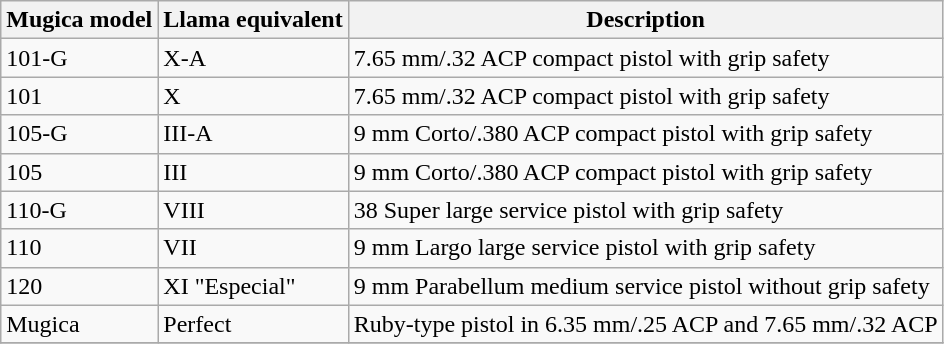<table class="wikitable">
<tr>
<th>Mugica model</th>
<th>Llama equivalent</th>
<th>Description</th>
</tr>
<tr ---->
<td>101-G</td>
<td>X-A</td>
<td>7.65 mm/.32 ACP compact pistol with grip safety</td>
</tr>
<tr>
<td>101</td>
<td>X</td>
<td>7.65 mm/.32 ACP compact pistol with grip safety</td>
</tr>
<tr ---->
<td>105-G</td>
<td>III-A</td>
<td>9 mm Corto/.380 ACP compact pistol with grip safety</td>
</tr>
<tr>
<td>105</td>
<td>III</td>
<td>9 mm Corto/.380 ACP compact pistol with grip safety</td>
</tr>
<tr ---->
<td>110-G</td>
<td>VIII</td>
<td>38 Super large service pistol with grip safety</td>
</tr>
<tr>
<td>110</td>
<td>VII</td>
<td>9 mm Largo large service pistol with grip safety</td>
</tr>
<tr ---->
<td>120</td>
<td>XI "Especial"</td>
<td>9 mm Parabellum medium service pistol without grip safety</td>
</tr>
<tr>
<td>Mugica</td>
<td>Perfect</td>
<td>Ruby-type pistol in 6.35 mm/.25 ACP and 7.65 mm/.32 ACP</td>
</tr>
<tr ---->
</tr>
</table>
